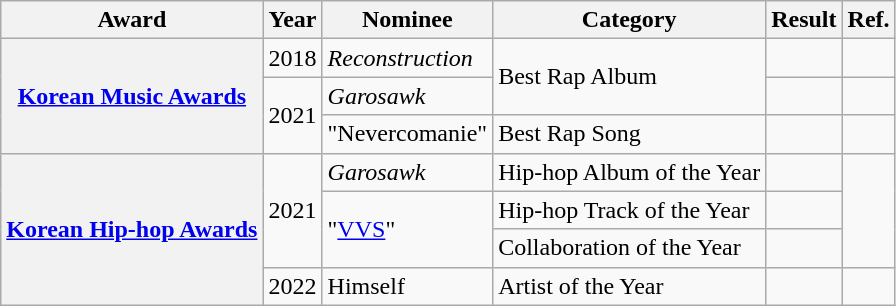<table class="wikitable plainrowheaders">
<tr>
<th>Award</th>
<th>Year</th>
<th>Nominee</th>
<th>Category</th>
<th>Result</th>
<th>Ref.</th>
</tr>
<tr>
<th rowspan="3" scope="row"><a href='#'>Korean Music Awards</a></th>
<td>2018</td>
<td><em>Reconstruction</em></td>
<td rowspan="2">Best Rap Album</td>
<td></td>
<td></td>
</tr>
<tr>
<td rowspan="2">2021</td>
<td><em>Garosawk</em></td>
<td></td>
<td></td>
</tr>
<tr>
<td>"Nevercomanie"</td>
<td>Best Rap Song</td>
<td></td>
<td></td>
</tr>
<tr>
<th rowspan="4" scope="row"><a href='#'>Korean Hip-hop Awards</a></th>
<td rowspan="3">2021</td>
<td><em>Garosawk</em></td>
<td>Hip-hop Album of the Year</td>
<td></td>
<td rowspan="3"></td>
</tr>
<tr>
<td rowspan="2">"<a href='#'>VVS</a>"</td>
<td>Hip-hop Track of the Year</td>
<td></td>
</tr>
<tr>
<td>Collaboration of the Year</td>
<td></td>
</tr>
<tr>
<td>2022</td>
<td>Himself</td>
<td>Artist of the Year</td>
<td></td>
<td></td>
</tr>
</table>
